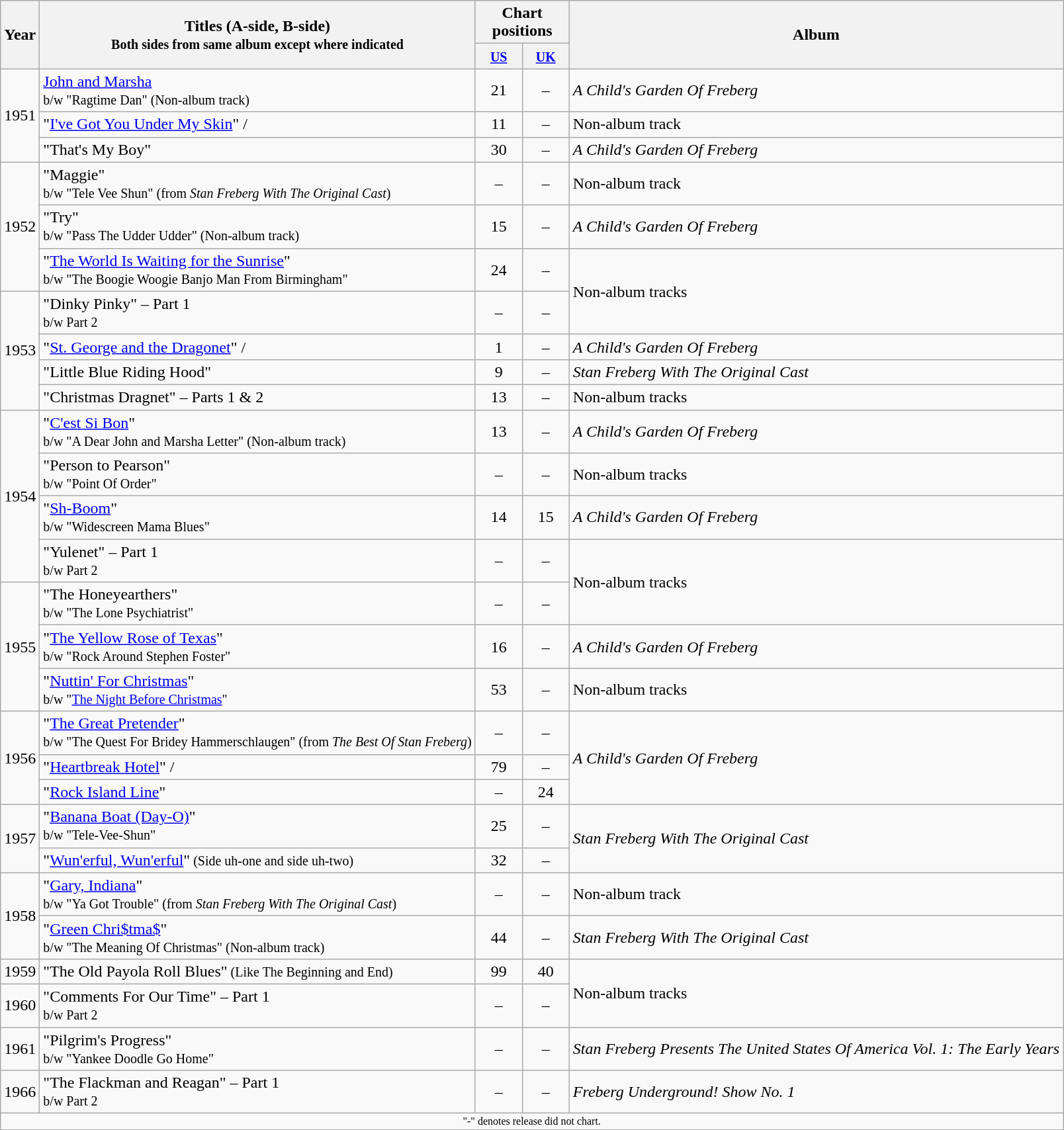<table class="wikitable">
<tr>
<th rowspan="2">Year</th>
<th rowspan="2">Titles (A-side, B-side)<br><small>Both sides from same album except where indicated</small></th>
<th colspan="2">Chart positions</th>
<th rowspan="2">Album</th>
</tr>
<tr>
<th width="40"><small><a href='#'>US</a></small></th>
<th width="40"><small><a href='#'>UK</a></small></th>
</tr>
<tr>
<td rowspan="3">1951</td>
<td><a href='#'>John and Marsha</a><br><small>b/w "Ragtime Dan" (Non-album track)</small></td>
<td align="center">21</td>
<td align="center">–</td>
<td align="left"><em>A Child's Garden Of Freberg</em></td>
</tr>
<tr>
<td>"<a href='#'>I've Got You Under My Skin</a>" /</td>
<td align="center">11</td>
<td align="center">–</td>
<td align="left">Non-album track</td>
</tr>
<tr>
<td>"That's My Boy"</td>
<td align="center">30</td>
<td align="center">–</td>
<td align="left"><em>A Child's Garden Of Freberg</em></td>
</tr>
<tr>
<td rowspan="3">1952</td>
<td>"Maggie"<br><small>b/w "Tele Vee Shun" (from <em>Stan Freberg With The Original Cast</em>)</small></td>
<td align="center">–</td>
<td align="center">–</td>
<td align="left">Non-album track</td>
</tr>
<tr>
<td>"Try"<br><small>b/w "Pass The Udder Udder" (Non-album track)</small></td>
<td align="center">15</td>
<td align="center">–</td>
<td align="left"><em>A Child's Garden Of Freberg</em></td>
</tr>
<tr>
<td>"<a href='#'>The World Is Waiting for the Sunrise</a>"<br><small>b/w "The Boogie Woogie Banjo Man From Birmingham"</small></td>
<td align="center">24</td>
<td align="center">–</td>
<td align="left" rowspan="2">Non-album tracks</td>
</tr>
<tr>
<td rowspan="4">1953</td>
<td>"Dinky Pinky" – Part 1<br><small>b/w Part 2</small></td>
<td align="center">–</td>
<td align="center">–</td>
</tr>
<tr>
<td>"<a href='#'>St. George and the Dragonet</a>" /</td>
<td align="center">1</td>
<td align="center">–</td>
<td align="left"><em>A Child's Garden Of Freberg</em></td>
</tr>
<tr>
<td>"Little Blue Riding Hood"</td>
<td align="center">9</td>
<td align="center">–</td>
<td align="left"><em>Stan Freberg With The Original Cast</em></td>
</tr>
<tr>
<td>"Christmas Dragnet" – Parts 1 & 2</td>
<td align="center">13</td>
<td align="center">–</td>
<td align="left">Non-album tracks</td>
</tr>
<tr>
<td rowspan="4">1954</td>
<td>"<a href='#'>C'est Si Bon</a>"<br><small>b/w "A Dear John and Marsha Letter" (Non-album track)</small></td>
<td align="center">13</td>
<td align="center">–</td>
<td align="left"><em>A Child's Garden Of Freberg</em></td>
</tr>
<tr>
<td>"Person to Pearson"<br><small>b/w "Point Of Order"</small></td>
<td align="center">–</td>
<td align="center">–</td>
<td align="left">Non-album tracks</td>
</tr>
<tr>
<td>"<a href='#'>Sh-Boom</a>"<br><small>b/w "Widescreen Mama Blues"</small></td>
<td align="center">14</td>
<td align="center">15</td>
<td align="left"><em>A Child's Garden Of Freberg</em></td>
</tr>
<tr>
<td>"Yulenet" – Part 1<br><small>b/w Part 2</small></td>
<td align="center">–</td>
<td align="center">–</td>
<td align="left" rowspan="2">Non-album tracks</td>
</tr>
<tr>
<td rowspan="3">1955</td>
<td>"The Honeyearthers"<br><small>b/w "The Lone Psychiatrist"</small></td>
<td align="center">–</td>
<td align="center">–</td>
</tr>
<tr>
<td>"<a href='#'>The Yellow Rose of Texas</a>"<br><small>b/w "Rock Around Stephen Foster"</small></td>
<td align="center">16</td>
<td align="center">–</td>
<td align="left"><em>A Child's Garden Of Freberg</em></td>
</tr>
<tr>
<td>"<a href='#'>Nuttin' For Christmas</a>"<br><small>b/w "<a href='#'>The Night Before Christmas</a>"</small></td>
<td align="center">53</td>
<td align="center">–</td>
<td align="left">Non-album tracks</td>
</tr>
<tr>
<td rowspan="3">1956</td>
<td>"<a href='#'>The Great Pretender</a>"<br><small>b/w "The Quest For Bridey Hammerschlaugen" (from <em>The Best Of Stan Freberg</em>)</small></td>
<td align="center">–</td>
<td align="center">–</td>
<td align="left" rowspan="3"><em>A Child's Garden Of Freberg</em></td>
</tr>
<tr>
<td>"<a href='#'>Heartbreak Hotel</a>" /</td>
<td align="center">79</td>
<td align="center">–</td>
</tr>
<tr>
<td>"<a href='#'>Rock Island Line</a>"</td>
<td align="center">–</td>
<td align="center">24</td>
</tr>
<tr>
<td rowspan="2">1957</td>
<td>"<a href='#'>Banana Boat (Day-O)</a>"<br><small>b/w "Tele-Vee-Shun"</small></td>
<td align="center">25</td>
<td align="center">–</td>
<td align="left" rowspan="2"><em>Stan Freberg With The Original Cast</em></td>
</tr>
<tr>
<td>"<a href='#'>Wun'erful, Wun'erful</a>"<small> (Side uh-one and side uh-two)</small></td>
<td align="center">32</td>
<td align="center">–</td>
</tr>
<tr>
<td rowspan="2">1958</td>
<td>"<a href='#'>Gary, Indiana</a>"<br><small>b/w "Ya Got Trouble" (from <em>Stan Freberg With The Original Cast</em>)</small></td>
<td align="center">–</td>
<td align="center">–</td>
<td align="left">Non-album track</td>
</tr>
<tr>
<td>"<a href='#'>Green Chri$tma$</a>"<br><small>b/w "The Meaning Of Christmas" (Non-album track)</small></td>
<td align="center">44</td>
<td align="center">–</td>
<td align="left"><em>Stan Freberg With The Original Cast</em></td>
</tr>
<tr>
<td>1959</td>
<td>"The Old Payola Roll Blues"<small> (Like The Beginning and End)</small></td>
<td align="center">99</td>
<td align="center">40</td>
<td align="left" rowspan="2">Non-album tracks</td>
</tr>
<tr>
<td>1960</td>
<td>"Comments For Our Time" – Part 1<br><small>b/w Part 2</small></td>
<td align="center">–</td>
<td align="center">–</td>
</tr>
<tr>
<td>1961</td>
<td>"Pilgrim's Progress"<br><small>b/w "Yankee Doodle Go Home"</small></td>
<td align="center">–</td>
<td align="center">–</td>
<td align="left"><em>Stan Freberg Presents The United States Of America Vol. 1: The Early Years</em></td>
</tr>
<tr>
<td>1966</td>
<td>"The Flackman and Reagan" – Part 1<br><small>b/w Part 2</small></td>
<td align="center">–</td>
<td align="center">–</td>
<td align="left"><em>Freberg Underground! Show No. 1</em></td>
</tr>
<tr>
<td align="center" colspan="5" style="font-size: 8pt">"-" denotes release did not chart.</td>
</tr>
</table>
